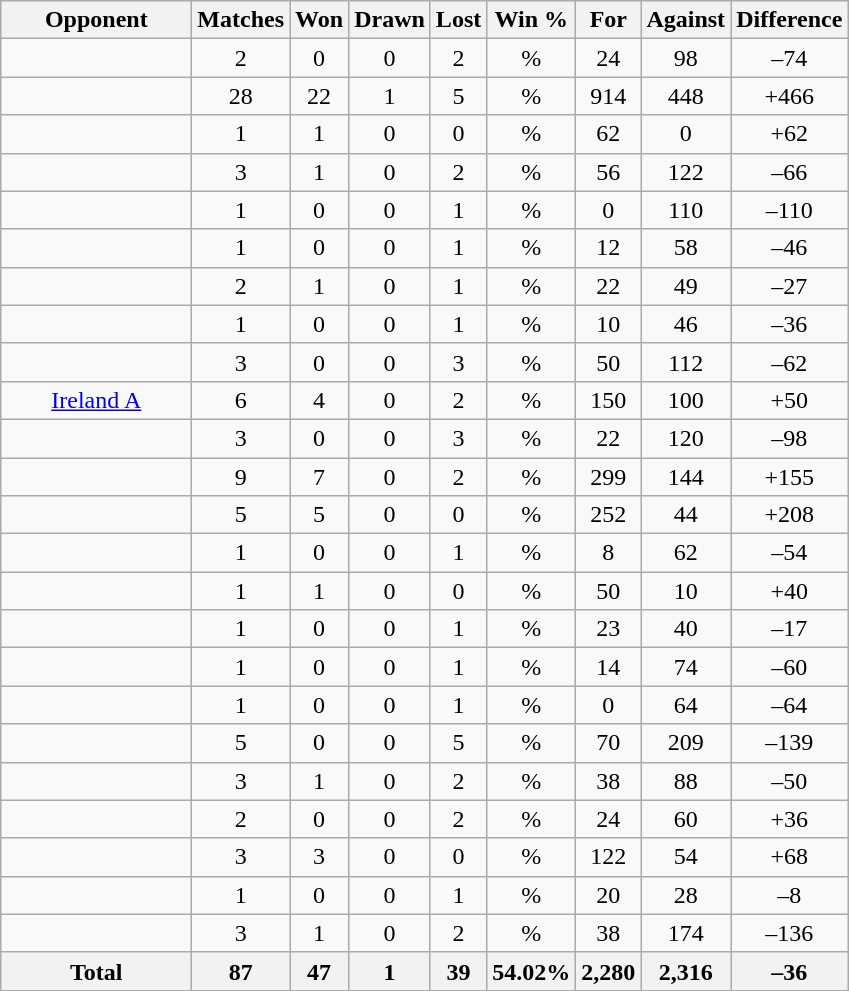<table class="wikitable sortable" style="text-align:center">
<tr>
<th style="width:120px;">Opponent</th>
<th width="10">Matches</th>
<th width="10">Won</th>
<th width="10">Drawn</th>
<th width="10">Lost</th>
<th width="10">Win %</th>
<th width="10">For</th>
<th width="10">Against</th>
<th width="10">Difference</th>
</tr>
<tr>
<td></td>
<td>2</td>
<td>0</td>
<td>0</td>
<td>2</td>
<td>%</td>
<td>24</td>
<td>98</td>
<td>–74</td>
</tr>
<tr>
<td></td>
<td>28</td>
<td>22</td>
<td>1</td>
<td>5</td>
<td>%</td>
<td>914</td>
<td>448</td>
<td>+466</td>
</tr>
<tr>
<td></td>
<td>1</td>
<td>1</td>
<td>0</td>
<td>0</td>
<td>%</td>
<td>62</td>
<td>0</td>
<td>+62</td>
</tr>
<tr>
<td></td>
<td>3</td>
<td>1</td>
<td>0</td>
<td>2</td>
<td>%</td>
<td>56</td>
<td>122</td>
<td>–66</td>
</tr>
<tr>
<td></td>
<td>1</td>
<td>0</td>
<td>0</td>
<td>1</td>
<td>%</td>
<td>0</td>
<td>110</td>
<td>–110</td>
</tr>
<tr>
<td></td>
<td>1</td>
<td>0</td>
<td>0</td>
<td>1</td>
<td>%</td>
<td>12</td>
<td>58</td>
<td>–46</td>
</tr>
<tr>
<td></td>
<td>2</td>
<td>1</td>
<td>0</td>
<td>1</td>
<td>%</td>
<td>22</td>
<td>49</td>
<td>–27</td>
</tr>
<tr>
<td></td>
<td>1</td>
<td>0</td>
<td>0</td>
<td>1</td>
<td>%</td>
<td>10</td>
<td>46</td>
<td>–36</td>
</tr>
<tr>
<td></td>
<td>3</td>
<td>0</td>
<td>0</td>
<td>3</td>
<td>%</td>
<td>50</td>
<td>112</td>
<td>–62</td>
</tr>
<tr>
<td> <a href='#'>Ireland A</a></td>
<td>6</td>
<td>4</td>
<td>0</td>
<td>2</td>
<td>%</td>
<td>150</td>
<td>100</td>
<td>+50</td>
</tr>
<tr>
<td></td>
<td>3</td>
<td>0</td>
<td>0</td>
<td>3</td>
<td>%</td>
<td>22</td>
<td>120</td>
<td>–98</td>
</tr>
<tr>
<td></td>
<td>9</td>
<td>7</td>
<td>0</td>
<td>2</td>
<td>%</td>
<td>299</td>
<td>144</td>
<td>+155</td>
</tr>
<tr>
<td></td>
<td>5</td>
<td>5</td>
<td>0</td>
<td>0</td>
<td>%</td>
<td>252</td>
<td>44</td>
<td>+208</td>
</tr>
<tr>
<td></td>
<td>1</td>
<td>0</td>
<td>0</td>
<td>1</td>
<td>%</td>
<td>8</td>
<td>62</td>
<td>–54</td>
</tr>
<tr>
<td></td>
<td>1</td>
<td>1</td>
<td>0</td>
<td>0</td>
<td>%</td>
<td>50</td>
<td>10</td>
<td>+40</td>
</tr>
<tr>
<td></td>
<td>1</td>
<td>0</td>
<td>0</td>
<td>1</td>
<td>%</td>
<td>23</td>
<td>40</td>
<td>–17</td>
</tr>
<tr>
<td></td>
<td>1</td>
<td>0</td>
<td>0</td>
<td>1</td>
<td>%</td>
<td>14</td>
<td>74</td>
<td>–60</td>
</tr>
<tr>
<td></td>
<td>1</td>
<td>0</td>
<td>0</td>
<td>1</td>
<td>%</td>
<td>0</td>
<td>64</td>
<td>–64</td>
</tr>
<tr>
<td></td>
<td>5</td>
<td>0</td>
<td>0</td>
<td>5</td>
<td>%</td>
<td>70</td>
<td>209</td>
<td>–139</td>
</tr>
<tr>
<td></td>
<td>3</td>
<td>1</td>
<td>0</td>
<td>2</td>
<td>%</td>
<td>38</td>
<td>88</td>
<td>–50</td>
</tr>
<tr>
<td></td>
<td>2</td>
<td>0</td>
<td>0</td>
<td>2</td>
<td>%</td>
<td>24</td>
<td>60</td>
<td>+36</td>
</tr>
<tr>
<td></td>
<td>3</td>
<td>3</td>
<td>0</td>
<td>0</td>
<td>%</td>
<td>122</td>
<td>54</td>
<td>+68</td>
</tr>
<tr>
<td></td>
<td>1</td>
<td>0</td>
<td>0</td>
<td>1</td>
<td>%</td>
<td>20</td>
<td>28</td>
<td>–8</td>
</tr>
<tr>
<td></td>
<td>3</td>
<td>1</td>
<td>0</td>
<td>2</td>
<td>%</td>
<td>38</td>
<td>174</td>
<td>–136</td>
</tr>
<tr>
<th><strong>Total</strong></th>
<th><strong>87</strong></th>
<th>47</th>
<th><strong>1</strong></th>
<th><strong>39</strong></th>
<th><strong>54.02%</strong></th>
<th><strong>2,280</strong></th>
<th><strong>2,316</strong></th>
<th>–36</th>
</tr>
<tr>
</tr>
</table>
